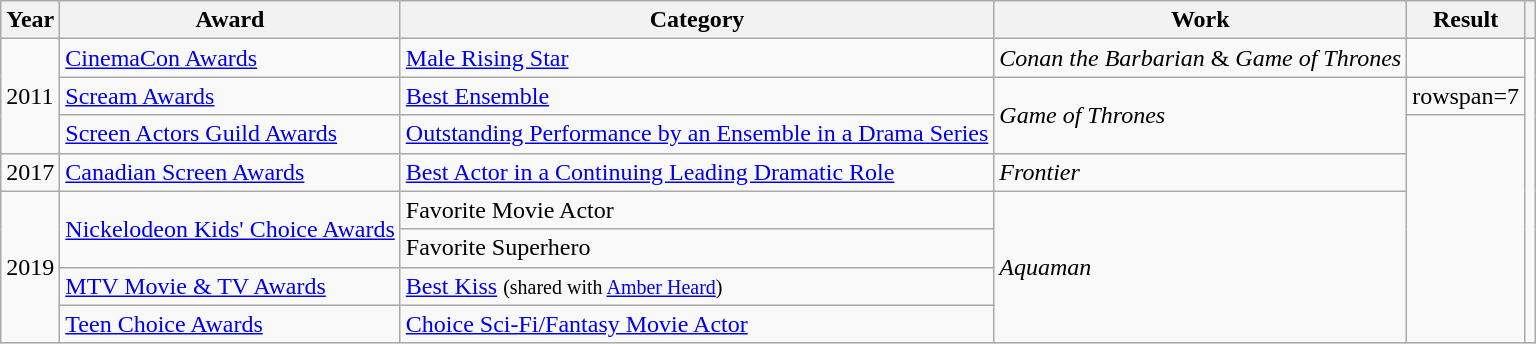<table class="wikitable sortable">
<tr>
<th>Year</th>
<th>Award</th>
<th>Category</th>
<th>Work</th>
<th>Result</th>
<th class="unsortable"></th>
</tr>
<tr>
<td rowspan=3>2011</td>
<td><a href='#'>CinemaCon Awards</a></td>
<td><a href='#'>Male Rising Star</a></td>
<td><em>Conan the Barbarian</em> & <em>Game of Thrones</em></td>
<td></td>
<td rowspan=8></td>
</tr>
<tr>
<td><a href='#'>Scream Awards</a></td>
<td><a href='#'>Best Ensemble</a></td>
<td rowspan=2><em>Game of Thrones</em></td>
<td>rowspan=7 </td>
</tr>
<tr>
<td><a href='#'>Screen Actors Guild Awards</a></td>
<td><a href='#'>Outstanding Performance by an Ensemble in a Drama Series</a></td>
</tr>
<tr>
<td>2017</td>
<td><a href='#'>Canadian Screen Awards</a></td>
<td><a href='#'>Best Actor in a Continuing Leading Dramatic Role</a></td>
<td><em>Frontier</em></td>
</tr>
<tr>
<td rowspan=4>2019</td>
<td rowspan=2><a href='#'>Nickelodeon Kids' Choice Awards</a></td>
<td>Favorite Movie Actor</td>
<td rowspan=4><em>Aquaman</em></td>
</tr>
<tr>
<td>Favorite Superhero</td>
</tr>
<tr>
<td><a href='#'>MTV Movie & TV Awards</a></td>
<td><a href='#'>Best Kiss</a> <small>(shared with <a href='#'>Amber Heard</a>)</small></td>
</tr>
<tr>
<td><a href='#'>Teen Choice Awards</a></td>
<td><a href='#'>Choice Sci-Fi/Fantasy Movie Actor</a></td>
</tr>
</table>
